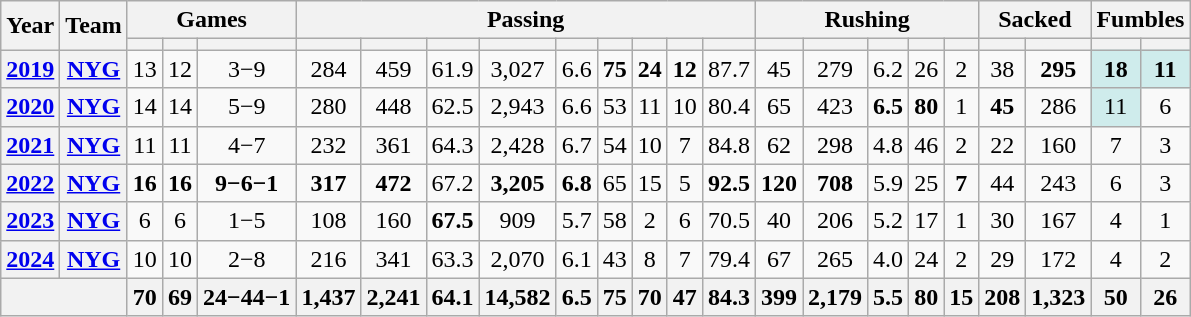<table class="wikitable" style="text-align:center;">
<tr>
<th rowspan="2">Year</th>
<th rowspan="2">Team</th>
<th colspan="3">Games</th>
<th colspan="9">Passing</th>
<th colspan="5">Rushing</th>
<th colspan="2">Sacked</th>
<th colspan="2">Fumbles</th>
</tr>
<tr>
<th></th>
<th></th>
<th></th>
<th></th>
<th></th>
<th></th>
<th></th>
<th></th>
<th></th>
<th></th>
<th></th>
<th></th>
<th></th>
<th></th>
<th></th>
<th></th>
<th></th>
<th></th>
<th></th>
<th></th>
<th></th>
</tr>
<tr>
<th><a href='#'>2019</a></th>
<th><a href='#'>NYG</a></th>
<td>13</td>
<td>12</td>
<td>3−9</td>
<td>284</td>
<td>459</td>
<td>61.9</td>
<td>3,027</td>
<td>6.6</td>
<td><strong>75</strong></td>
<td><strong>24</strong></td>
<td><strong>12</strong></td>
<td>87.7</td>
<td>45</td>
<td>279</td>
<td>6.2</td>
<td>26</td>
<td>2</td>
<td>38</td>
<td><strong>295</strong></td>
<td style="background:#cfecec;"><strong>18</strong></td>
<td style="background:#cfecec;"><strong>11</strong></td>
</tr>
<tr>
<th><a href='#'>2020</a></th>
<th><a href='#'>NYG</a></th>
<td>14</td>
<td>14</td>
<td>5−9</td>
<td>280</td>
<td>448</td>
<td>62.5</td>
<td>2,943</td>
<td>6.6</td>
<td>53</td>
<td>11</td>
<td>10</td>
<td>80.4</td>
<td>65</td>
<td>423</td>
<td><strong>6.5</strong></td>
<td><strong>80</strong></td>
<td>1</td>
<td><strong>45</strong></td>
<td>286</td>
<td style="background:#cfecec;">11</td>
<td>6</td>
</tr>
<tr>
<th><a href='#'>2021</a></th>
<th><a href='#'>NYG</a></th>
<td>11</td>
<td>11</td>
<td>4−7</td>
<td>232</td>
<td>361</td>
<td>64.3</td>
<td>2,428</td>
<td>6.7</td>
<td>54</td>
<td>10</td>
<td>7</td>
<td>84.8</td>
<td>62</td>
<td>298</td>
<td>4.8</td>
<td>46</td>
<td>2</td>
<td>22</td>
<td>160</td>
<td>7</td>
<td>3</td>
</tr>
<tr>
<th><a href='#'>2022</a></th>
<th><a href='#'>NYG</a></th>
<td><strong>16</strong></td>
<td><strong>16</strong></td>
<td><strong>9−6−1</strong></td>
<td><strong>317</strong></td>
<td><strong>472</strong></td>
<td>67.2</td>
<td><strong>3,205</strong></td>
<td><strong>6.8</strong></td>
<td>65</td>
<td>15</td>
<td>5</td>
<td><strong>92.5</strong></td>
<td><strong>120</strong></td>
<td><strong>708</strong></td>
<td>5.9</td>
<td>25</td>
<td><strong>7</strong></td>
<td>44</td>
<td>243</td>
<td>6</td>
<td>3</td>
</tr>
<tr>
<th><a href='#'>2023</a></th>
<th><a href='#'>NYG</a></th>
<td>6</td>
<td>6</td>
<td>1−5</td>
<td>108</td>
<td>160</td>
<td><strong>67.5</strong></td>
<td>909</td>
<td>5.7</td>
<td>58</td>
<td>2</td>
<td>6</td>
<td>70.5</td>
<td>40</td>
<td>206</td>
<td>5.2</td>
<td>17</td>
<td>1</td>
<td>30</td>
<td>167</td>
<td>4</td>
<td>1</td>
</tr>
<tr>
<th><a href='#'>2024</a></th>
<th><a href='#'>NYG</a></th>
<td>10</td>
<td>10</td>
<td>2−8</td>
<td>216</td>
<td>341</td>
<td>63.3</td>
<td>2,070</td>
<td>6.1</td>
<td>43</td>
<td>8</td>
<td>7</td>
<td>79.4</td>
<td>67</td>
<td>265</td>
<td>4.0</td>
<td>24</td>
<td>2</td>
<td>29</td>
<td>172</td>
<td>4</td>
<td>2</td>
</tr>
<tr>
<th colspan="2"></th>
<th>70</th>
<th>69</th>
<th>24−44−1</th>
<th>1,437</th>
<th>2,241</th>
<th>64.1</th>
<th>14,582</th>
<th>6.5</th>
<th>75</th>
<th>70</th>
<th>47</th>
<th>84.3</th>
<th>399</th>
<th>2,179</th>
<th>5.5</th>
<th>80</th>
<th>15</th>
<th>208</th>
<th>1,323</th>
<th>50</th>
<th>26</th>
</tr>
</table>
